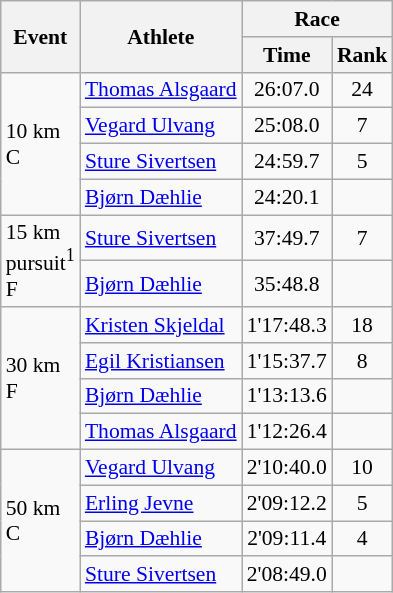<table class="wikitable" style="font-size:90%">
<tr>
<th rowspan=2>Event</th>
<th rowspan=2>Athlete</th>
<th colspan=2>Race</th>
</tr>
<tr>
<th>Time</th>
<th>Rank</th>
</tr>
<tr>
<td rowspan=4>10 km <br> C</td>
<td><a href='#'>Thomas Alsgaard</a></td>
<td align=center>26:07.0</td>
<td align=center>24</td>
</tr>
<tr>
<td><a href='#'>Vegard Ulvang</a></td>
<td align=center>25:08.0</td>
<td align=center>7</td>
</tr>
<tr>
<td><a href='#'>Sture Sivertsen</a></td>
<td align=center>24:59.7</td>
<td align=center>5</td>
</tr>
<tr>
<td><a href='#'>Bjørn Dæhlie</a></td>
<td align=center>24:20.1</td>
<td align=center></td>
</tr>
<tr>
<td rowspan=2>15 km <br> pursuit<sup>1</sup> <br> F</td>
<td><a href='#'>Sture Sivertsen</a></td>
<td align=center>37:49.7</td>
<td align=center>7</td>
</tr>
<tr>
<td><a href='#'>Bjørn Dæhlie</a></td>
<td align=center>35:48.8</td>
<td align=center></td>
</tr>
<tr>
<td rowspan=4>30 km <br> F</td>
<td><a href='#'>Kristen Skjeldal</a></td>
<td align=center>1'17:48.3</td>
<td align=center>18</td>
</tr>
<tr>
<td><a href='#'>Egil Kristiansen</a></td>
<td align=center>1'15:37.7</td>
<td align=center>8</td>
</tr>
<tr>
<td><a href='#'>Bjørn Dæhlie</a></td>
<td align=center>1'13:13.6</td>
<td align=center></td>
</tr>
<tr>
<td><a href='#'>Thomas Alsgaard</a></td>
<td align=center>1'12:26.4</td>
<td align=center></td>
</tr>
<tr>
<td rowspan=4>50 km <br> C</td>
<td><a href='#'>Vegard Ulvang</a></td>
<td align=center>2'10:40.0</td>
<td align=center>10</td>
</tr>
<tr>
<td><a href='#'>Erling Jevne</a></td>
<td align=center>2'09:12.2</td>
<td align=center>5</td>
</tr>
<tr>
<td><a href='#'>Bjørn Dæhlie</a></td>
<td align=center>2'09:11.4</td>
<td align=center>4</td>
</tr>
<tr>
<td><a href='#'>Sture Sivertsen</a></td>
<td align=center>2'08:49.0</td>
<td align=center></td>
</tr>
</table>
